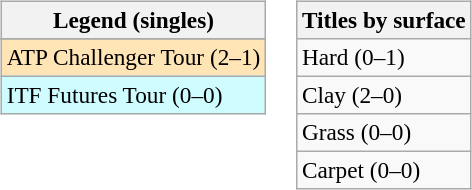<table>
<tr valign=top>
<td><br><table class=wikitable style=font-size:97%>
<tr>
<th>Legend (singles)</th>
</tr>
<tr bgcolor=e5d1cb>
</tr>
<tr bgcolor=moccasin>
<td>ATP Challenger Tour (2–1)</td>
</tr>
<tr bgcolor=cffcff>
<td>ITF Futures Tour (0–0)</td>
</tr>
</table>
</td>
<td><br><table class=wikitable style=font-size:97%>
<tr>
<th>Titles by surface</th>
</tr>
<tr>
<td>Hard (0–1)</td>
</tr>
<tr>
<td>Clay (2–0)</td>
</tr>
<tr>
<td>Grass (0–0)</td>
</tr>
<tr>
<td>Carpet (0–0)</td>
</tr>
</table>
</td>
</tr>
</table>
